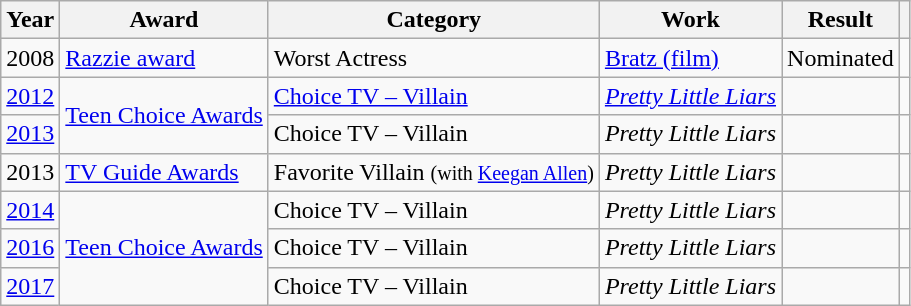<table class="wikitable">
<tr>
<th>Year</th>
<th>Award</th>
<th>Category</th>
<th>Work</th>
<th>Result</th>
<th></th>
</tr>
<tr>
<td>2008</td>
<td><a href='#'>Razzie award</a></td>
<td>Worst Actress</td>
<td><a href='#'>Bratz (film)</a></td>
<td>Nominated</td>
</tr>
<tr>
<td><a href='#'>2012</a></td>
<td rowspan="2"><a href='#'>Teen Choice Awards</a></td>
<td><a href='#'>Choice TV – Villain</a></td>
<td><em><a href='#'>Pretty Little Liars</a></em></td>
<td></td>
<td style="text-align:center;"></td>
</tr>
<tr>
<td><a href='#'>2013</a></td>
<td>Choice TV – Villain</td>
<td><em>Pretty Little Liars</em></td>
<td></td>
<td style="text-align:center;"></td>
</tr>
<tr>
<td>2013</td>
<td><a href='#'>TV Guide Awards</a></td>
<td>Favorite Villain <small>(with <a href='#'>Keegan Allen</a>)</small></td>
<td><em>Pretty Little Liars</em></td>
<td></td>
<td style="text-align:center;"></td>
</tr>
<tr>
<td><a href='#'>2014</a></td>
<td rowspan="3"><a href='#'>Teen Choice Awards</a></td>
<td>Choice TV – Villain</td>
<td><em>Pretty Little Liars</em></td>
<td></td>
<td style="text-align:center;"></td>
</tr>
<tr>
<td><a href='#'>2016</a></td>
<td>Choice TV – Villain</td>
<td><em>Pretty Little Liars</em></td>
<td></td>
<td style="text-align:center;"></td>
</tr>
<tr>
<td><a href='#'>2017</a></td>
<td>Choice TV – Villain</td>
<td><em>Pretty Little Liars</em></td>
<td></td>
<td style="text-align:center;"></td>
</tr>
</table>
